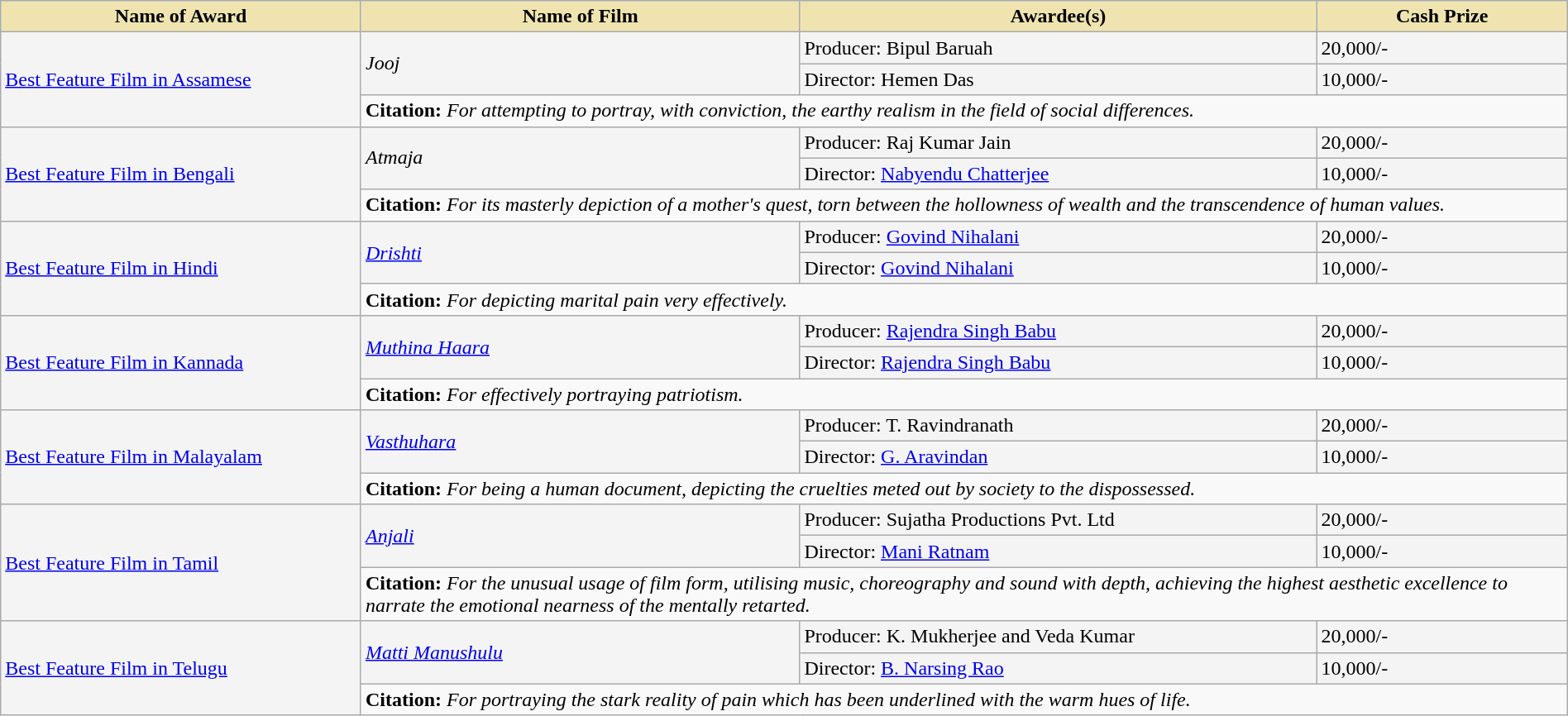<table class="wikitable" style="width:100%;">
<tr>
<th style="background-color:#EFE4B0;width:23%;">Name of Award</th>
<th style="background-color:#EFE4B0;width:28%;">Name of Film</th>
<th style="background-color:#EFE4B0;width:33%;">Awardee(s)</th>
<th style="background-color:#EFE4B0;width:16%;">Cash Prize</th>
</tr>
<tr style="background-color:#F4F4F4">
<td rowspan="3"><a href='#'>Best Feature Film in Assamese</a></td>
<td rowspan="2"><em>Jooj</em></td>
<td>Producer: Bipul Baruah</td>
<td> 20,000/-</td>
</tr>
<tr style="background-color:#F4F4F4">
<td>Director: Hemen Das</td>
<td> 10,000/-</td>
</tr>
<tr style="background-color:#F9F9F9">
<td colspan="3"><strong>Citation:</strong> <em>For attempting to portray, with conviction, the earthy realism in the field of social differences.</em></td>
</tr>
<tr style="background-color:#F4F4F4">
<td rowspan="3"><a href='#'>Best Feature Film in Bengali</a></td>
<td rowspan="2"><em>Atmaja</em></td>
<td>Producer: Raj Kumar Jain</td>
<td> 20,000/-</td>
</tr>
<tr style="background-color:#F4F4F4">
<td>Director: <a href='#'>Nabyendu Chatterjee</a></td>
<td> 10,000/-</td>
</tr>
<tr style="background-color:#F9F9F9">
<td colspan="3"><strong>Citation:</strong> <em>For its masterly depiction of a mother's quest, torn between the hollowness of wealth and the transcendence of human values.</em></td>
</tr>
<tr style="background-color:#F4F4F4">
<td rowspan="3"><a href='#'>Best Feature Film in Hindi</a></td>
<td rowspan="2"><em><a href='#'>Drishti</a></em></td>
<td>Producer: <a href='#'>Govind Nihalani</a></td>
<td> 20,000/-</td>
</tr>
<tr style="background-color:#F4F4F4">
<td>Director: <a href='#'>Govind Nihalani</a></td>
<td> 10,000/-</td>
</tr>
<tr style="background-color:#F9F9F9">
<td colspan="3"><strong>Citation:</strong> <em>For depicting marital pain very effectively.</em></td>
</tr>
<tr style="background-color:#F4F4F4">
<td rowspan="3"><a href='#'>Best Feature Film in Kannada</a></td>
<td rowspan="2"><em><a href='#'>Muthina Haara</a></em></td>
<td>Producer: <a href='#'>Rajendra Singh Babu</a></td>
<td> 20,000/-</td>
</tr>
<tr style="background-color:#F4F4F4">
<td>Director: <a href='#'>Rajendra Singh Babu</a></td>
<td> 10,000/-</td>
</tr>
<tr style="background-color:#F9F9F9">
<td colspan="3"><strong>Citation:</strong> <em>For effectively portraying patriotism.</em></td>
</tr>
<tr style="background-color:#F4F4F4">
<td rowspan="3"><a href='#'>Best Feature Film in Malayalam</a></td>
<td rowspan="2"><em><a href='#'>Vasthuhara</a></em></td>
<td>Producer: T. Ravindranath</td>
<td> 20,000/-</td>
</tr>
<tr style="background-color:#F4F4F4">
<td>Director: <a href='#'>G. Aravindan</a></td>
<td> 10,000/-</td>
</tr>
<tr style="background-color:#F9F9F9">
<td colspan="3"><strong>Citation:</strong> <em>For being a human document, depicting the cruelties meted out by society to the dispossessed.</em></td>
</tr>
<tr style="background-color:#F4F4F4">
<td rowspan="3"><a href='#'>Best Feature Film in Tamil</a></td>
<td rowspan="2"><em><a href='#'>Anjali</a></em></td>
<td>Producer: Sujatha Productions Pvt. Ltd</td>
<td> 20,000/-</td>
</tr>
<tr style="background-color:#F4F4F4">
<td>Director: <a href='#'>Mani Ratnam</a></td>
<td> 10,000/-</td>
</tr>
<tr style="background-color:#F9F9F9">
<td colspan="3"><strong>Citation:</strong> <em>For the unusual usage of film form, utilising music, choreography and sound with depth, achieving the highest aesthetic excellence to narrate the emotional nearness of the mentally retarted.</em></td>
</tr>
<tr style="background-color:#F4F4F4">
<td rowspan="3"><a href='#'>Best Feature Film in Telugu</a></td>
<td rowspan="2"><em><a href='#'>Matti Manushulu</a></em></td>
<td>Producer: K. Mukherjee and Veda Kumar</td>
<td> 20,000/-</td>
</tr>
<tr style="background-color:#F4F4F4">
<td>Director: <a href='#'>B. Narsing Rao</a></td>
<td> 10,000/-</td>
</tr>
<tr style="background-color:#F9F9F9">
<td colspan="3"><strong>Citation:</strong> <em>For portraying the stark reality of pain which has been underlined with the warm hues of life.</em></td>
</tr>
</table>
